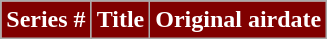<table class="wikitable">
<tr style="color: white;">
<th scope="col" style="background: maroon;">Series #</th>
<th scope="col" style="background: maroon;">Title</th>
<th scope="col" style="background: maroon;">Original airdate<br>











</th>
</tr>
</table>
